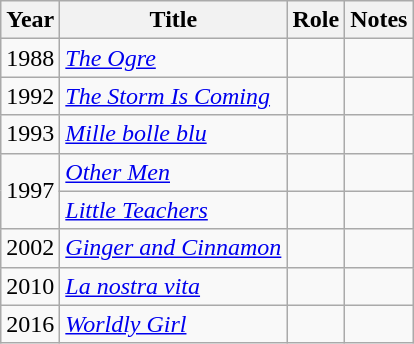<table class="wikitable sortable">
<tr>
<th>Year</th>
<th>Title</th>
<th>Role</th>
<th class="unsortable">Notes</th>
</tr>
<tr>
<td>1988</td>
<td><em><a href='#'>The Ogre</a></em></td>
<td></td>
<td></td>
</tr>
<tr>
<td>1992</td>
<td><em><a href='#'>The Storm Is Coming</a></em></td>
<td></td>
<td></td>
</tr>
<tr>
<td>1993</td>
<td><em><a href='#'>Mille bolle blu</a></em></td>
<td></td>
<td></td>
</tr>
<tr>
<td rowspan=2>1997</td>
<td><em><a href='#'>Other Men</a></em></td>
<td></td>
<td></td>
</tr>
<tr>
<td><em><a href='#'>Little Teachers</a></em></td>
<td></td>
<td></td>
</tr>
<tr>
<td>2002</td>
<td><em><a href='#'>Ginger and Cinnamon</a></em></td>
<td></td>
<td></td>
</tr>
<tr>
<td>2010</td>
<td><em><a href='#'>La nostra vita</a></em></td>
<td></td>
<td></td>
</tr>
<tr>
<td>2016</td>
<td><em><a href='#'>Worldly Girl</a></em></td>
<td></td>
<td></td>
</tr>
</table>
